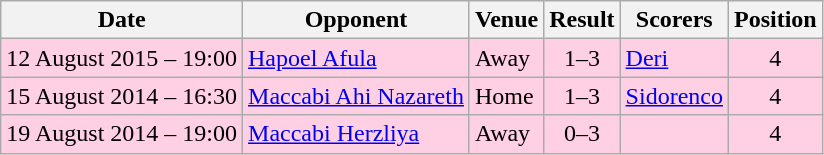<table class="wikitable">
<tr>
<th>Date</th>
<th>Opponent</th>
<th>Venue</th>
<th>Result</th>
<th>Scorers</th>
<th>Position</th>
</tr>
<tr bgcolor = "#ffd0e3">
<td>12 August 2015 – 19:00</td>
<td><a href='#'>Hapoel Afula</a></td>
<td>Away</td>
<td align=center>1–3</td>
<td><a href='#'>Deri</a></td>
<td align="center">4</td>
</tr>
<tr bgcolor = "#ffd0e3">
<td>15 August 2014 – 16:30</td>
<td><a href='#'>Maccabi Ahi Nazareth</a></td>
<td>Home</td>
<td align=center>1–3</td>
<td><a href='#'>Sidorenco</a></td>
<td align="center">4</td>
</tr>
<tr bgcolor = "#ffd0e3">
<td>19 August 2014 – 19:00</td>
<td><a href='#'>Maccabi Herzliya</a></td>
<td>Away</td>
<td align=center>0–3</td>
<td></td>
<td align="center">4</td>
</tr>
</table>
